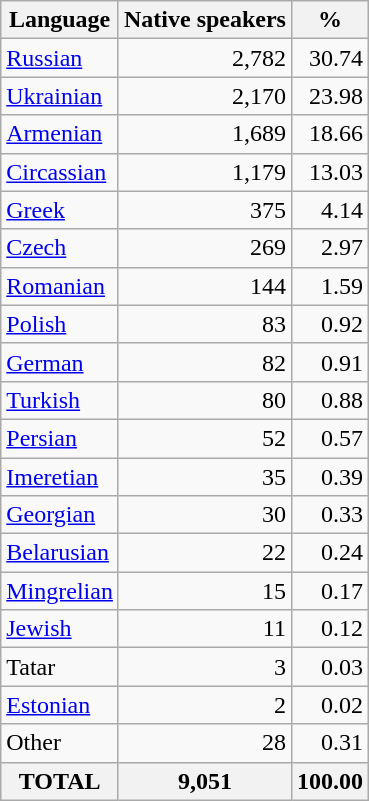<table class="wikitable sortable">
<tr>
<th>Language</th>
<th>Native speakers</th>
<th>%</th>
</tr>
<tr>
<td><a href='#'>Russian</a></td>
<td align="right">2,782</td>
<td align="right">30.74</td>
</tr>
<tr>
<td><a href='#'>Ukrainian</a></td>
<td align="right">2,170</td>
<td align="right">23.98</td>
</tr>
<tr>
<td><a href='#'>Armenian</a></td>
<td align="right">1,689</td>
<td align="right">18.66</td>
</tr>
<tr>
<td><a href='#'>Circassian</a></td>
<td align="right">1,179</td>
<td align="right">13.03</td>
</tr>
<tr>
<td><a href='#'>Greek</a></td>
<td align="right">375</td>
<td align="right">4.14</td>
</tr>
<tr>
<td><a href='#'>Czech</a></td>
<td align="right">269</td>
<td align="right">2.97</td>
</tr>
<tr>
<td><a href='#'>Romanian</a></td>
<td align="right">144</td>
<td align="right">1.59</td>
</tr>
<tr>
<td><a href='#'>Polish</a></td>
<td align="right">83</td>
<td align="right">0.92</td>
</tr>
<tr>
<td><a href='#'>German</a></td>
<td align="right">82</td>
<td align="right">0.91</td>
</tr>
<tr>
<td><a href='#'>Turkish</a></td>
<td align="right">80</td>
<td align="right">0.88</td>
</tr>
<tr>
<td><a href='#'>Persian</a></td>
<td align="right">52</td>
<td align="right">0.57</td>
</tr>
<tr>
<td><a href='#'>Imeretian</a></td>
<td align="right">35</td>
<td align="right">0.39</td>
</tr>
<tr>
<td><a href='#'>Georgian</a></td>
<td align="right">30</td>
<td align="right">0.33</td>
</tr>
<tr>
<td><a href='#'>Belarusian</a></td>
<td align="right">22</td>
<td align="right">0.24</td>
</tr>
<tr>
<td><a href='#'>Mingrelian</a></td>
<td align="right">15</td>
<td align="right">0.17</td>
</tr>
<tr>
<td><a href='#'>Jewish</a></td>
<td align="right">11</td>
<td align="right">0.12</td>
</tr>
<tr>
<td>Tatar</td>
<td align="right">3</td>
<td align="right">0.03</td>
</tr>
<tr>
<td><a href='#'>Estonian</a></td>
<td align="right">2</td>
<td align="right">0.02</td>
</tr>
<tr>
<td>Other</td>
<td align="right">28</td>
<td align="right">0.31</td>
</tr>
<tr>
<th>TOTAL</th>
<th>9,051</th>
<th>100.00</th>
</tr>
</table>
